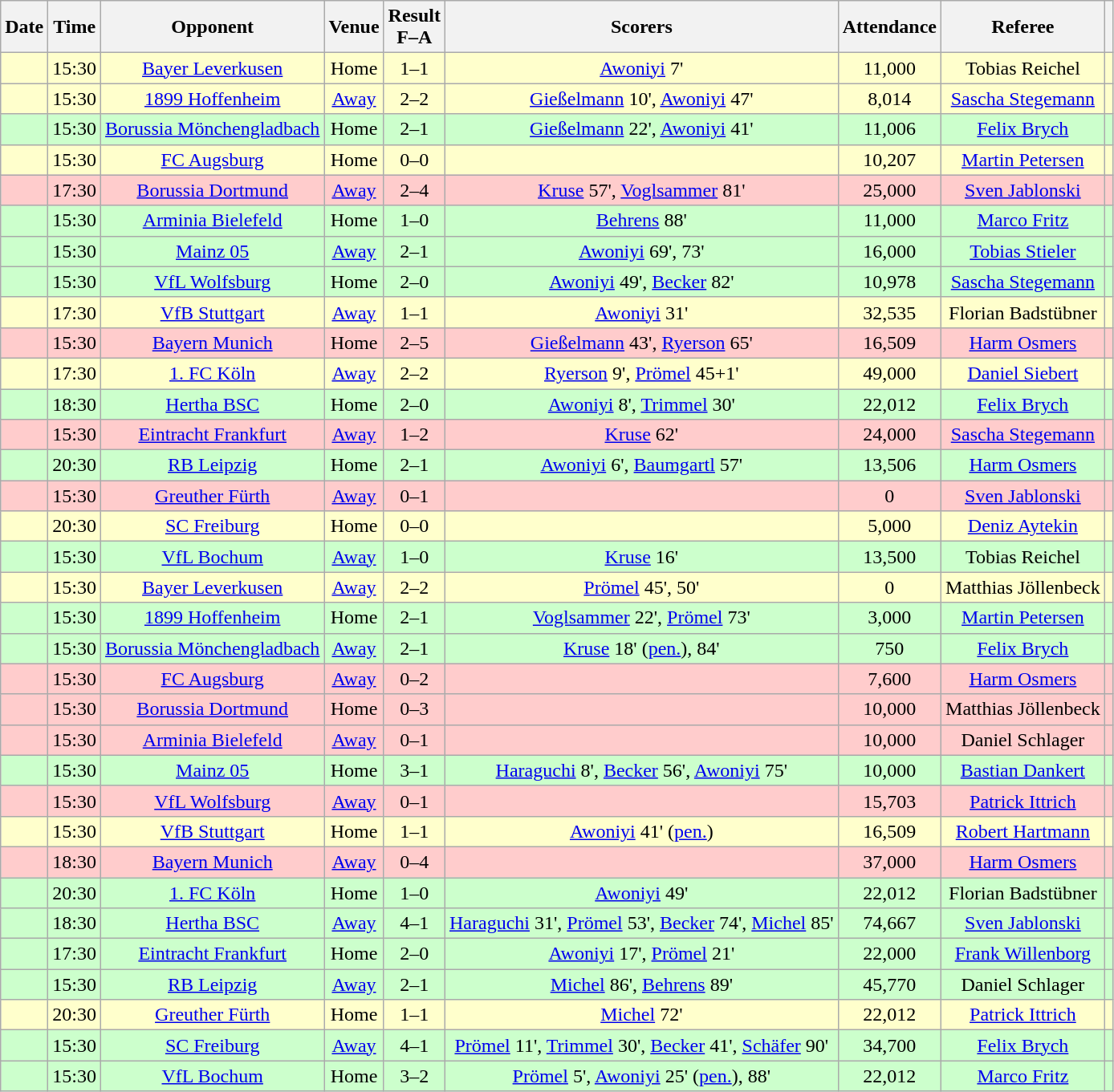<table class="wikitable sortable" style="text-align:center">
<tr>
<th>Date</th>
<th>Time</th>
<th>Opponent</th>
<th>Venue</th>
<th>Result<br>F–A</th>
<th class="unsortable">Scorers</th>
<th>Attendance</th>
<th class="unsortable">Referee</th>
<th class="unsortable"></th>
</tr>
<tr bgcolor="#ffffcc">
<td></td>
<td>15:30</td>
<td><a href='#'>Bayer Leverkusen</a></td>
<td>Home</td>
<td>1–1</td>
<td><a href='#'>Awoniyi</a> 7'</td>
<td>11,000</td>
<td>Tobias Reichel</td>
<td></td>
</tr>
<tr bgcolor="#ffffcc">
<td></td>
<td>15:30</td>
<td><a href='#'>1899 Hoffenheim</a></td>
<td><a href='#'>Away</a></td>
<td>2–2</td>
<td><a href='#'>Gießelmann</a> 10', <a href='#'>Awoniyi</a> 47'</td>
<td>8,014</td>
<td><a href='#'>Sascha Stegemann</a></td>
<td></td>
</tr>
<tr bgcolor="#ccffcc">
<td></td>
<td>15:30</td>
<td><a href='#'>Borussia Mönchengladbach</a></td>
<td>Home</td>
<td>2–1</td>
<td><a href='#'>Gießelmann</a> 22', <a href='#'>Awoniyi</a> 41'</td>
<td>11,006</td>
<td><a href='#'>Felix Brych</a></td>
<td></td>
</tr>
<tr bgcolor="#ffffcc">
<td></td>
<td>15:30</td>
<td><a href='#'>FC Augsburg</a></td>
<td>Home</td>
<td>0–0</td>
<td></td>
<td>10,207</td>
<td><a href='#'>Martin Petersen</a></td>
<td></td>
</tr>
<tr bgcolor="#ffcccc">
<td></td>
<td>17:30</td>
<td><a href='#'>Borussia Dortmund</a></td>
<td><a href='#'>Away</a></td>
<td>2–4</td>
<td><a href='#'>Kruse</a> 57', <a href='#'>Voglsammer</a> 81'</td>
<td>25,000</td>
<td><a href='#'>Sven Jablonski</a></td>
<td></td>
</tr>
<tr bgcolor="#ccffcc">
<td></td>
<td>15:30</td>
<td><a href='#'>Arminia Bielefeld</a></td>
<td>Home</td>
<td>1–0</td>
<td><a href='#'>Behrens</a> 88'</td>
<td>11,000</td>
<td><a href='#'>Marco Fritz</a></td>
<td></td>
</tr>
<tr bgcolor="#ccffcc">
<td></td>
<td>15:30</td>
<td><a href='#'>Mainz 05</a></td>
<td><a href='#'>Away</a></td>
<td>2–1</td>
<td><a href='#'>Awoniyi</a> 69', 73'</td>
<td>16,000</td>
<td><a href='#'>Tobias Stieler</a></td>
<td></td>
</tr>
<tr bgcolor="#ccffcc">
<td></td>
<td>15:30</td>
<td><a href='#'>VfL Wolfsburg</a></td>
<td>Home</td>
<td>2–0</td>
<td><a href='#'>Awoniyi</a> 49', <a href='#'>Becker</a> 82'</td>
<td>10,978</td>
<td><a href='#'>Sascha Stegemann</a></td>
<td></td>
</tr>
<tr bgcolor="#ffffcc">
<td></td>
<td>17:30</td>
<td><a href='#'>VfB Stuttgart</a></td>
<td><a href='#'>Away</a></td>
<td>1–1</td>
<td><a href='#'>Awoniyi</a> 31'</td>
<td>32,535</td>
<td>Florian Badstübner</td>
<td></td>
</tr>
<tr bgcolor="#ffcccc">
<td></td>
<td>15:30</td>
<td><a href='#'>Bayern Munich</a></td>
<td>Home</td>
<td>2–5</td>
<td><a href='#'>Gießelmann</a> 43', <a href='#'>Ryerson</a> 65'</td>
<td>16,509</td>
<td><a href='#'>Harm Osmers</a></td>
<td></td>
</tr>
<tr bgcolor="#ffffcc">
<td></td>
<td>17:30</td>
<td><a href='#'>1. FC Köln</a></td>
<td><a href='#'>Away</a></td>
<td>2–2</td>
<td><a href='#'>Ryerson</a> 9', <a href='#'>Prömel</a> 45+1'</td>
<td>49,000</td>
<td><a href='#'>Daniel Siebert</a></td>
<td></td>
</tr>
<tr bgcolor="#ccffcc">
<td></td>
<td>18:30</td>
<td><a href='#'>Hertha BSC</a></td>
<td>Home</td>
<td>2–0</td>
<td><a href='#'>Awoniyi</a> 8', <a href='#'>Trimmel</a> 30'</td>
<td>22,012</td>
<td><a href='#'>Felix Brych</a></td>
<td></td>
</tr>
<tr bgcolor="#ffcccc">
<td></td>
<td>15:30</td>
<td><a href='#'>Eintracht Frankfurt</a></td>
<td><a href='#'>Away</a></td>
<td>1–2</td>
<td><a href='#'>Kruse</a> 62'</td>
<td>24,000</td>
<td><a href='#'>Sascha Stegemann</a></td>
<td></td>
</tr>
<tr bgcolor="#ccffcc">
<td></td>
<td>20:30</td>
<td><a href='#'>RB Leipzig</a></td>
<td>Home</td>
<td>2–1</td>
<td><a href='#'>Awoniyi</a> 6', <a href='#'>Baumgartl</a> 57'</td>
<td>13,506</td>
<td><a href='#'>Harm Osmers</a></td>
<td></td>
</tr>
<tr bgcolor="#ffcccc">
<td></td>
<td>15:30</td>
<td><a href='#'>Greuther Fürth</a></td>
<td><a href='#'>Away</a></td>
<td>0–1</td>
<td></td>
<td>0</td>
<td><a href='#'>Sven Jablonski</a></td>
<td></td>
</tr>
<tr bgcolor="#ffffcc">
<td></td>
<td>20:30</td>
<td><a href='#'>SC Freiburg</a></td>
<td>Home</td>
<td>0–0</td>
<td></td>
<td>5,000</td>
<td><a href='#'>Deniz Aytekin</a></td>
<td></td>
</tr>
<tr bgcolor="#ccffcc">
<td></td>
<td>15:30</td>
<td><a href='#'>VfL Bochum</a></td>
<td><a href='#'>Away</a></td>
<td>1–0</td>
<td><a href='#'>Kruse</a> 16'</td>
<td>13,500</td>
<td>Tobias Reichel</td>
<td></td>
</tr>
<tr bgcolor="#ffffcc">
<td></td>
<td>15:30</td>
<td><a href='#'>Bayer Leverkusen</a></td>
<td><a href='#'>Away</a></td>
<td>2–2</td>
<td><a href='#'>Prömel</a> 45', 50'</td>
<td>0</td>
<td>Matthias Jöllenbeck</td>
<td></td>
</tr>
<tr bgcolor="#ccffcc">
<td></td>
<td>15:30</td>
<td><a href='#'>1899 Hoffenheim</a></td>
<td>Home</td>
<td>2–1</td>
<td><a href='#'>Voglsammer</a> 22', <a href='#'>Prömel</a> 73'</td>
<td>3,000</td>
<td><a href='#'>Martin Petersen</a></td>
<td></td>
</tr>
<tr bgcolor="#ccffcc">
<td></td>
<td>15:30</td>
<td><a href='#'>Borussia Mönchengladbach</a></td>
<td><a href='#'>Away</a></td>
<td>2–1</td>
<td><a href='#'>Kruse</a> 18' (<a href='#'>pen.</a>), 84'</td>
<td>750</td>
<td><a href='#'>Felix Brych</a></td>
<td></td>
</tr>
<tr bgcolor="#ffcccc">
<td></td>
<td>15:30</td>
<td><a href='#'>FC Augsburg</a></td>
<td><a href='#'>Away</a></td>
<td>0–2</td>
<td></td>
<td>7,600</td>
<td><a href='#'>Harm Osmers</a></td>
<td></td>
</tr>
<tr bgcolor="#ffcccc">
<td></td>
<td>15:30</td>
<td><a href='#'>Borussia Dortmund</a></td>
<td>Home</td>
<td>0–3</td>
<td></td>
<td>10,000</td>
<td>Matthias Jöllenbeck</td>
<td></td>
</tr>
<tr bgcolor="#ffcccc">
<td></td>
<td>15:30</td>
<td><a href='#'>Arminia Bielefeld</a></td>
<td><a href='#'>Away</a></td>
<td>0–1</td>
<td></td>
<td>10,000</td>
<td>Daniel Schlager</td>
<td></td>
</tr>
<tr bgcolor="#ccffcc">
<td></td>
<td>15:30</td>
<td><a href='#'>Mainz 05</a></td>
<td>Home</td>
<td>3–1</td>
<td><a href='#'>Haraguchi</a> 8', <a href='#'>Becker</a> 56', <a href='#'>Awoniyi</a> 75'</td>
<td>10,000</td>
<td><a href='#'>Bastian Dankert</a></td>
<td></td>
</tr>
<tr bgcolor="#ffcccc">
<td></td>
<td>15:30</td>
<td><a href='#'>VfL Wolfsburg</a></td>
<td><a href='#'>Away</a></td>
<td>0–1</td>
<td></td>
<td>15,703</td>
<td><a href='#'>Patrick Ittrich</a></td>
<td></td>
</tr>
<tr bgcolor="#ffffcc">
<td></td>
<td>15:30</td>
<td><a href='#'>VfB Stuttgart</a></td>
<td>Home</td>
<td>1–1</td>
<td><a href='#'>Awoniyi</a> 41' (<a href='#'>pen.</a>)</td>
<td>16,509</td>
<td><a href='#'>Robert Hartmann</a></td>
<td></td>
</tr>
<tr bgcolor="#ffcccc">
<td></td>
<td>18:30</td>
<td><a href='#'>Bayern Munich</a></td>
<td><a href='#'>Away</a></td>
<td>0–4</td>
<td></td>
<td>37,000</td>
<td><a href='#'>Harm Osmers</a></td>
<td></td>
</tr>
<tr bgcolor="#ccffcc">
<td></td>
<td>20:30</td>
<td><a href='#'>1. FC Köln</a></td>
<td>Home</td>
<td>1–0</td>
<td><a href='#'>Awoniyi</a> 49'</td>
<td>22,012</td>
<td>Florian Badstübner</td>
<td></td>
</tr>
<tr bgcolor="#ccffcc">
<td></td>
<td>18:30</td>
<td><a href='#'>Hertha BSC</a></td>
<td><a href='#'>Away</a></td>
<td>4–1</td>
<td><a href='#'>Haraguchi</a> 31', <a href='#'>Prömel</a> 53', <a href='#'>Becker</a> 74', <a href='#'>Michel</a> 85'</td>
<td>74,667</td>
<td><a href='#'>Sven Jablonski</a></td>
<td></td>
</tr>
<tr bgcolor="#ccffcc">
<td></td>
<td>17:30</td>
<td><a href='#'>Eintracht Frankfurt</a></td>
<td>Home</td>
<td>2–0</td>
<td><a href='#'>Awoniyi</a> 17', <a href='#'>Prömel</a> 21'</td>
<td>22,000</td>
<td><a href='#'>Frank Willenborg</a></td>
<td></td>
</tr>
<tr bgcolor="#ccffcc">
<td></td>
<td>15:30</td>
<td><a href='#'>RB Leipzig</a></td>
<td><a href='#'>Away</a></td>
<td>2–1</td>
<td><a href='#'>Michel</a> 86', <a href='#'>Behrens</a> 89'</td>
<td>45,770</td>
<td>Daniel Schlager</td>
<td></td>
</tr>
<tr bgcolor="#ffffcc">
<td></td>
<td>20:30</td>
<td><a href='#'>Greuther Fürth</a></td>
<td>Home</td>
<td>1–1</td>
<td><a href='#'>Michel</a> 72'</td>
<td>22,012</td>
<td><a href='#'>Patrick Ittrich</a></td>
<td></td>
</tr>
<tr bgcolor="#ccffcc">
<td></td>
<td>15:30</td>
<td><a href='#'>SC Freiburg</a></td>
<td><a href='#'>Away</a></td>
<td>4–1</td>
<td><a href='#'>Prömel</a> 11', <a href='#'>Trimmel</a> 30', <a href='#'>Becker</a> 41', <a href='#'>Schäfer</a> 90'</td>
<td>34,700</td>
<td><a href='#'>Felix Brych</a></td>
<td></td>
</tr>
<tr bgcolor="#ccffcc">
<td></td>
<td>15:30</td>
<td><a href='#'>VfL Bochum</a></td>
<td>Home</td>
<td>3–2</td>
<td><a href='#'>Prömel</a> 5', <a href='#'>Awoniyi</a> 25' (<a href='#'>pen.</a>), 88'</td>
<td>22,012</td>
<td><a href='#'>Marco Fritz</a></td>
<td></td>
</tr>
</table>
